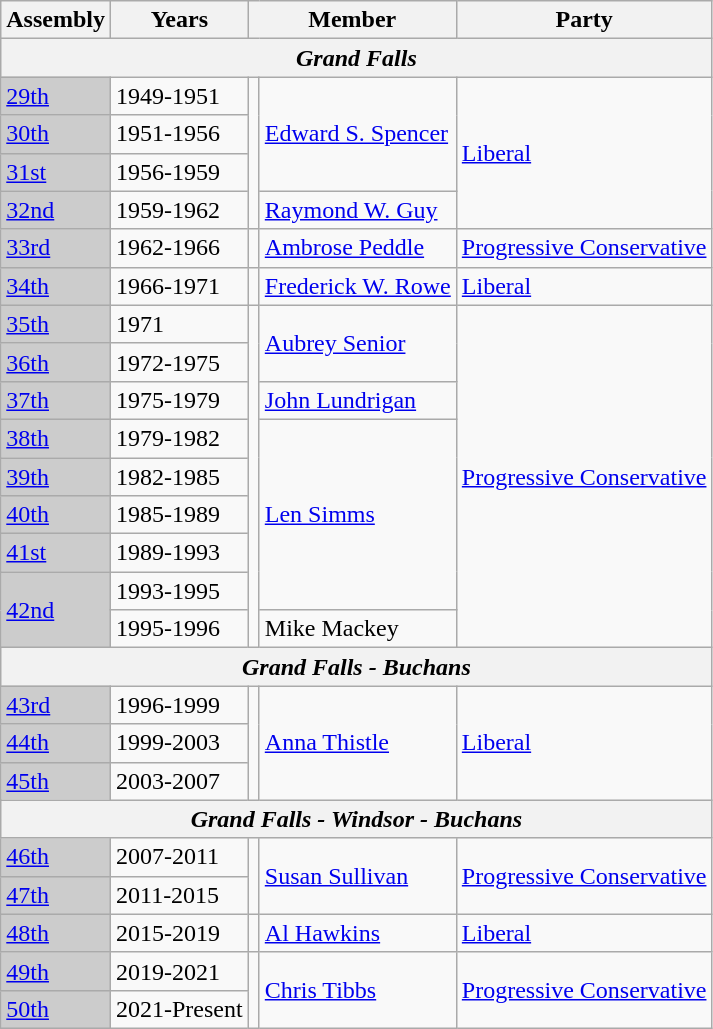<table class="wikitable">
<tr>
<th>Assembly</th>
<th>Years</th>
<th colspan="2">Member</th>
<th>Party</th>
</tr>
<tr>
<th colspan="5"><strong><em>Grand Falls</em></strong></th>
</tr>
<tr>
<td bgcolor="CCCCCC"><a href='#'>29th</a></td>
<td>1949-1951</td>
<td rowspan="4" ></td>
<td rowspan="3"><a href='#'>Edward S. Spencer</a></td>
<td rowspan="4"><a href='#'>Liberal</a></td>
</tr>
<tr>
<td bgcolor="CCCCCC"><a href='#'>30th</a></td>
<td>1951-1956</td>
</tr>
<tr>
<td bgcolor="CCCCCC"><a href='#'>31st</a></td>
<td>1956-1959</td>
</tr>
<tr>
<td bgcolor="CCCCCC"><a href='#'>32nd</a></td>
<td>1959-1962</td>
<td><a href='#'>Raymond W. Guy</a></td>
</tr>
<tr>
<td bgcolor="CCCCCC"><a href='#'>33rd</a></td>
<td>1962-1966</td>
<td></td>
<td><a href='#'>Ambrose Peddle</a></td>
<td><a href='#'>Progressive Conservative</a></td>
</tr>
<tr>
<td bgcolor="CCCCCC"><a href='#'>34th</a></td>
<td>1966-1971</td>
<td></td>
<td><a href='#'>Frederick W. Rowe</a></td>
<td><a href='#'>Liberal</a></td>
</tr>
<tr>
<td bgcolor="CCCCCC"><a href='#'>35th</a></td>
<td>1971</td>
<td rowspan="9" ></td>
<td rowspan="2"><a href='#'>Aubrey Senior</a></td>
<td rowspan="9"><a href='#'>Progressive Conservative</a></td>
</tr>
<tr>
<td bgcolor="CCCCCC"><a href='#'>36th</a></td>
<td>1972-1975</td>
</tr>
<tr>
<td bgcolor="CCCCCC"><a href='#'>37th</a></td>
<td>1975-1979</td>
<td><a href='#'>John Lundrigan</a></td>
</tr>
<tr>
<td bgcolor="CCCCCC"><a href='#'>38th</a></td>
<td>1979-1982</td>
<td rowspan="5"><a href='#'>Len Simms</a></td>
</tr>
<tr>
<td bgcolor="CCCCCC"><a href='#'>39th</a></td>
<td>1982-1985</td>
</tr>
<tr>
<td bgcolor="CCCCCC"><a href='#'>40th</a></td>
<td>1985-1989</td>
</tr>
<tr>
<td bgcolor="CCCCCC"><a href='#'>41st</a></td>
<td>1989-1993</td>
</tr>
<tr>
<td rowspan="2" bgcolor="CCCCCC"><a href='#'>42nd</a></td>
<td>1993-1995</td>
</tr>
<tr>
<td>1995-1996</td>
<td>Mike Mackey</td>
</tr>
<tr>
<th colspan="5"><strong><em>Grand Falls - Buchans</em></strong></th>
</tr>
<tr>
<td bgcolor="CCCCCC"><a href='#'>43rd</a></td>
<td>1996-1999</td>
<td rowspan="3" ></td>
<td rowspan="3"><a href='#'>Anna Thistle</a></td>
<td rowspan="3"><a href='#'>Liberal</a></td>
</tr>
<tr>
<td bgcolor="CCCCCC"><a href='#'>44th</a></td>
<td>1999-2003</td>
</tr>
<tr>
<td bgcolor="CCCCCC"><a href='#'>45th</a></td>
<td>2003-2007</td>
</tr>
<tr>
<th colspan="5"><strong><em>Grand Falls - Windsor - Buchans</em></strong></th>
</tr>
<tr>
<td bgcolor="CCCCCC"><a href='#'>46th</a></td>
<td>2007-2011</td>
<td rowspan="2" ></td>
<td rowspan="2"><a href='#'>Susan Sullivan</a></td>
<td rowspan="2"><a href='#'>Progressive Conservative</a></td>
</tr>
<tr>
<td bgcolor="CCCCCC"><a href='#'>47th</a></td>
<td>2011-2015</td>
</tr>
<tr>
<td bgcolor="CCCCCC"><a href='#'>48th</a></td>
<td>2015-2019</td>
<td></td>
<td><a href='#'>Al Hawkins</a></td>
<td><a href='#'>Liberal</a></td>
</tr>
<tr>
<td bgcolor="CCCCCC"><a href='#'>49th</a></td>
<td>2019-2021</td>
<td rowspan="2" ></td>
<td rowspan="2"><a href='#'>Chris Tibbs</a></td>
<td rowspan="2"><a href='#'>Progressive Conservative</a></td>
</tr>
<tr>
<td bgcolor="CCCCCC"><a href='#'>50th</a></td>
<td>2021-Present</td>
</tr>
</table>
